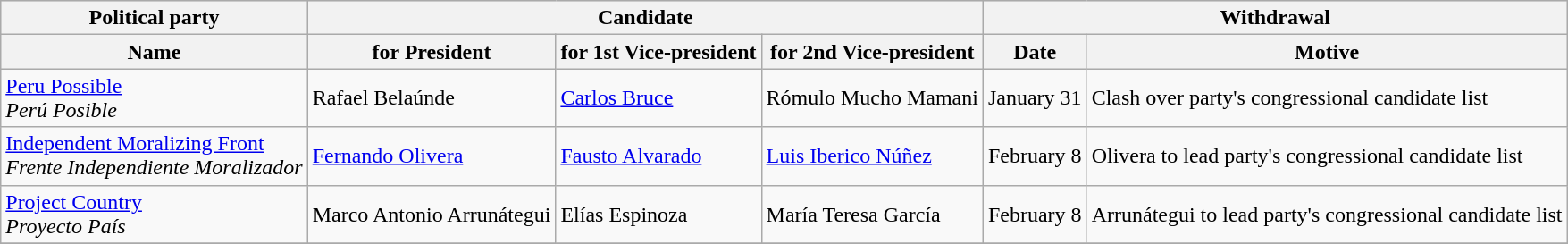<table class="wikitable">
<tr style="background-color:#DDDDDD;">
<th colspan=1>Political party</th>
<th colspan=3>Candidate</th>
<th colspan=2>Withdrawal</th>
</tr>
<tr style="background-color:#EEEEEE;">
<th>Name</th>
<th>for President</th>
<th>for 1st Vice-president</th>
<th>for 2nd Vice-president</th>
<th>Date</th>
<th>Motive</th>
</tr>
<tr>
<td><a href='#'>Peru Possible</a><br><em>Perú Posible</em></td>
<td>Rafael Belaúnde</td>
<td><a href='#'>Carlos Bruce</a></td>
<td>Rómulo Mucho Mamani</td>
<td>January 31</td>
<td>Clash over party's congressional candidate list</td>
</tr>
<tr>
<td><a href='#'>Independent Moralizing Front</a><br><em>Frente Independiente Moralizador</em></td>
<td><a href='#'>Fernando Olivera</a></td>
<td><a href='#'>Fausto Alvarado</a></td>
<td><a href='#'>Luis Iberico Núñez</a></td>
<td>February 8</td>
<td>Olivera to lead party's congressional candidate list</td>
</tr>
<tr>
<td><a href='#'>Project Country</a><br><em>Proyecto País</em></td>
<td>Marco Antonio Arrunátegui</td>
<td>Elías Espinoza</td>
<td>María Teresa García</td>
<td>February 8</td>
<td>Arrunátegui to lead party's congressional candidate list</td>
</tr>
<tr>
</tr>
</table>
